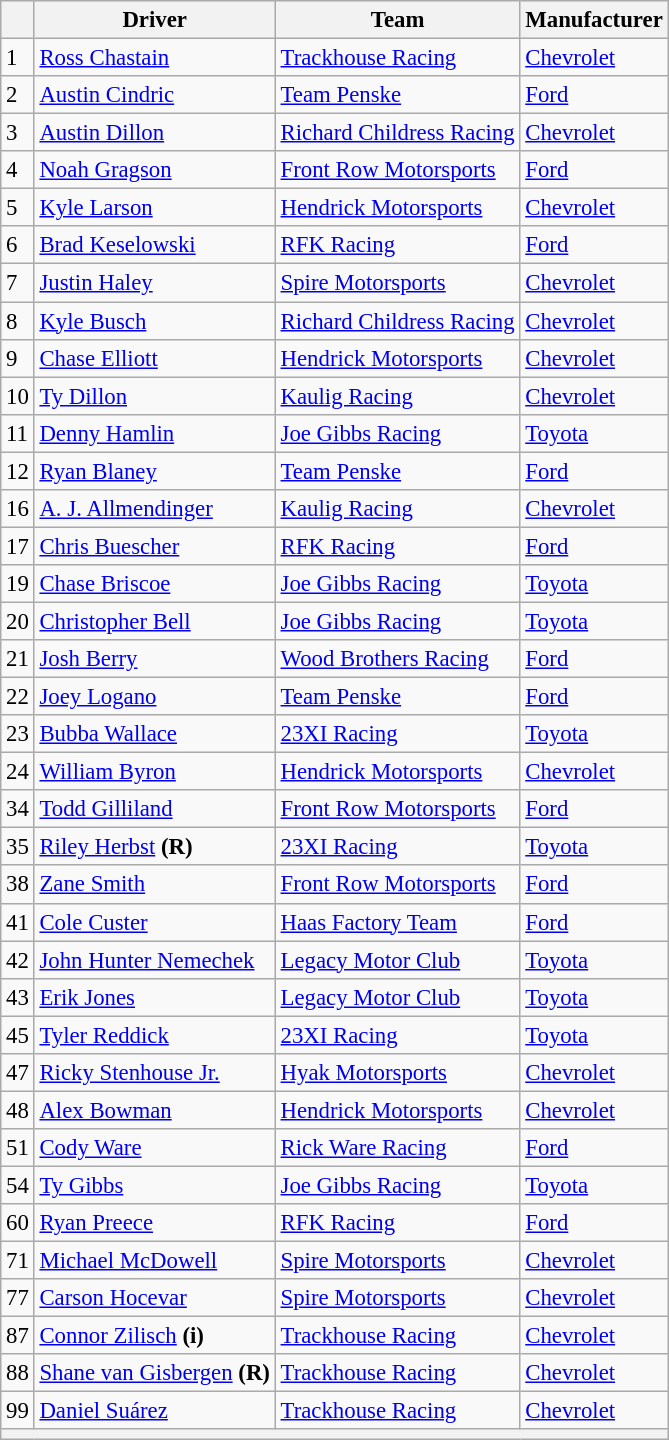<table class="wikitable" style="font-size:95%">
<tr>
<th></th>
<th>Driver</th>
<th>Team</th>
<th>Manufacturer</th>
</tr>
<tr>
<td>1</td>
<td><a href='#'>Ross Chastain</a></td>
<td><a href='#'>Trackhouse Racing</a></td>
<td><a href='#'>Chevrolet</a></td>
</tr>
<tr>
<td>2</td>
<td><a href='#'>Austin Cindric</a></td>
<td><a href='#'>Team Penske</a></td>
<td><a href='#'>Ford</a></td>
</tr>
<tr>
<td>3</td>
<td><a href='#'>Austin Dillon</a></td>
<td><a href='#'>Richard Childress Racing</a></td>
<td><a href='#'>Chevrolet</a></td>
</tr>
<tr>
<td>4</td>
<td><a href='#'>Noah Gragson</a></td>
<td><a href='#'>Front Row Motorsports</a></td>
<td><a href='#'>Ford</a></td>
</tr>
<tr>
<td>5</td>
<td><a href='#'>Kyle Larson</a></td>
<td><a href='#'>Hendrick Motorsports</a></td>
<td><a href='#'>Chevrolet</a></td>
</tr>
<tr>
<td>6</td>
<td><a href='#'>Brad Keselowski</a></td>
<td><a href='#'>RFK Racing</a></td>
<td><a href='#'>Ford</a></td>
</tr>
<tr>
<td>7</td>
<td><a href='#'>Justin Haley</a></td>
<td><a href='#'>Spire Motorsports</a></td>
<td><a href='#'>Chevrolet</a></td>
</tr>
<tr>
<td>8</td>
<td><a href='#'>Kyle Busch</a></td>
<td><a href='#'>Richard Childress Racing</a></td>
<td><a href='#'>Chevrolet</a></td>
</tr>
<tr>
<td>9</td>
<td><a href='#'>Chase Elliott</a></td>
<td><a href='#'>Hendrick Motorsports</a></td>
<td><a href='#'>Chevrolet</a></td>
</tr>
<tr>
<td>10</td>
<td><a href='#'>Ty Dillon</a></td>
<td><a href='#'>Kaulig Racing</a></td>
<td><a href='#'>Chevrolet</a></td>
</tr>
<tr>
<td>11</td>
<td><a href='#'>Denny Hamlin</a></td>
<td><a href='#'>Joe Gibbs Racing</a></td>
<td><a href='#'>Toyota</a></td>
</tr>
<tr>
<td>12</td>
<td><a href='#'>Ryan Blaney</a></td>
<td><a href='#'>Team Penske</a></td>
<td><a href='#'>Ford</a></td>
</tr>
<tr>
<td>16</td>
<td><a href='#'>A. J. Allmendinger</a></td>
<td><a href='#'>Kaulig Racing</a></td>
<td><a href='#'>Chevrolet</a></td>
</tr>
<tr>
<td>17</td>
<td><a href='#'>Chris Buescher</a></td>
<td><a href='#'>RFK Racing</a></td>
<td><a href='#'>Ford</a></td>
</tr>
<tr>
<td>19</td>
<td><a href='#'>Chase Briscoe</a></td>
<td><a href='#'>Joe Gibbs Racing</a></td>
<td><a href='#'>Toyota</a></td>
</tr>
<tr>
<td>20</td>
<td><a href='#'>Christopher Bell</a></td>
<td><a href='#'>Joe Gibbs Racing</a></td>
<td><a href='#'>Toyota</a></td>
</tr>
<tr>
<td>21</td>
<td><a href='#'>Josh Berry</a></td>
<td><a href='#'>Wood Brothers Racing</a></td>
<td><a href='#'>Ford</a></td>
</tr>
<tr>
<td>22</td>
<td><a href='#'>Joey Logano</a></td>
<td><a href='#'>Team Penske</a></td>
<td><a href='#'>Ford</a></td>
</tr>
<tr>
<td>23</td>
<td><a href='#'>Bubba Wallace</a></td>
<td><a href='#'>23XI Racing</a></td>
<td><a href='#'>Toyota</a></td>
</tr>
<tr>
<td>24</td>
<td><a href='#'>William Byron</a></td>
<td><a href='#'>Hendrick Motorsports</a></td>
<td><a href='#'>Chevrolet</a></td>
</tr>
<tr>
<td>34</td>
<td><a href='#'>Todd Gilliland</a></td>
<td><a href='#'>Front Row Motorsports</a></td>
<td><a href='#'>Ford</a></td>
</tr>
<tr>
<td>35</td>
<td><a href='#'>Riley Herbst</a> <strong>(R)</strong></td>
<td><a href='#'>23XI Racing</a></td>
<td><a href='#'>Toyota</a></td>
</tr>
<tr>
<td>38</td>
<td><a href='#'>Zane Smith</a></td>
<td><a href='#'>Front Row Motorsports</a></td>
<td><a href='#'>Ford</a></td>
</tr>
<tr>
<td>41</td>
<td><a href='#'>Cole Custer</a></td>
<td><a href='#'>Haas Factory Team</a></td>
<td><a href='#'>Ford</a></td>
</tr>
<tr>
<td>42</td>
<td><a href='#'>John Hunter Nemechek</a></td>
<td><a href='#'>Legacy Motor Club</a></td>
<td><a href='#'>Toyota</a></td>
</tr>
<tr>
<td>43</td>
<td><a href='#'>Erik Jones</a></td>
<td><a href='#'>Legacy Motor Club</a></td>
<td><a href='#'>Toyota</a></td>
</tr>
<tr>
<td>45</td>
<td><a href='#'>Tyler Reddick</a></td>
<td><a href='#'>23XI Racing</a></td>
<td><a href='#'>Toyota</a></td>
</tr>
<tr>
<td>47</td>
<td><a href='#'>Ricky Stenhouse Jr.</a></td>
<td><a href='#'>Hyak Motorsports</a></td>
<td><a href='#'>Chevrolet</a></td>
</tr>
<tr>
<td>48</td>
<td><a href='#'>Alex Bowman</a></td>
<td><a href='#'>Hendrick Motorsports</a></td>
<td><a href='#'>Chevrolet</a></td>
</tr>
<tr>
<td>51</td>
<td><a href='#'>Cody Ware</a></td>
<td><a href='#'>Rick Ware Racing</a></td>
<td><a href='#'>Ford</a></td>
</tr>
<tr>
<td>54</td>
<td><a href='#'>Ty Gibbs</a></td>
<td><a href='#'>Joe Gibbs Racing</a></td>
<td><a href='#'>Toyota</a></td>
</tr>
<tr>
<td>60</td>
<td><a href='#'>Ryan Preece</a></td>
<td><a href='#'>RFK Racing</a></td>
<td><a href='#'>Ford</a></td>
</tr>
<tr>
<td>71</td>
<td><a href='#'>Michael McDowell</a></td>
<td><a href='#'>Spire Motorsports</a></td>
<td><a href='#'>Chevrolet</a></td>
</tr>
<tr>
<td>77</td>
<td><a href='#'>Carson Hocevar</a></td>
<td><a href='#'>Spire Motorsports</a></td>
<td><a href='#'>Chevrolet</a></td>
</tr>
<tr>
<td>87</td>
<td><a href='#'>Connor Zilisch</a> <strong>(i)</strong></td>
<td><a href='#'>Trackhouse Racing</a></td>
<td><a href='#'>Chevrolet</a></td>
</tr>
<tr>
<td>88</td>
<td><a href='#'>Shane van Gisbergen</a> <strong>(R)</strong></td>
<td><a href='#'>Trackhouse Racing</a></td>
<td><a href='#'>Chevrolet</a></td>
</tr>
<tr>
<td>99</td>
<td><a href='#'>Daniel Suárez</a></td>
<td><a href='#'>Trackhouse Racing</a></td>
<td><a href='#'>Chevrolet</a></td>
</tr>
<tr>
<th colspan="4"></th>
</tr>
</table>
